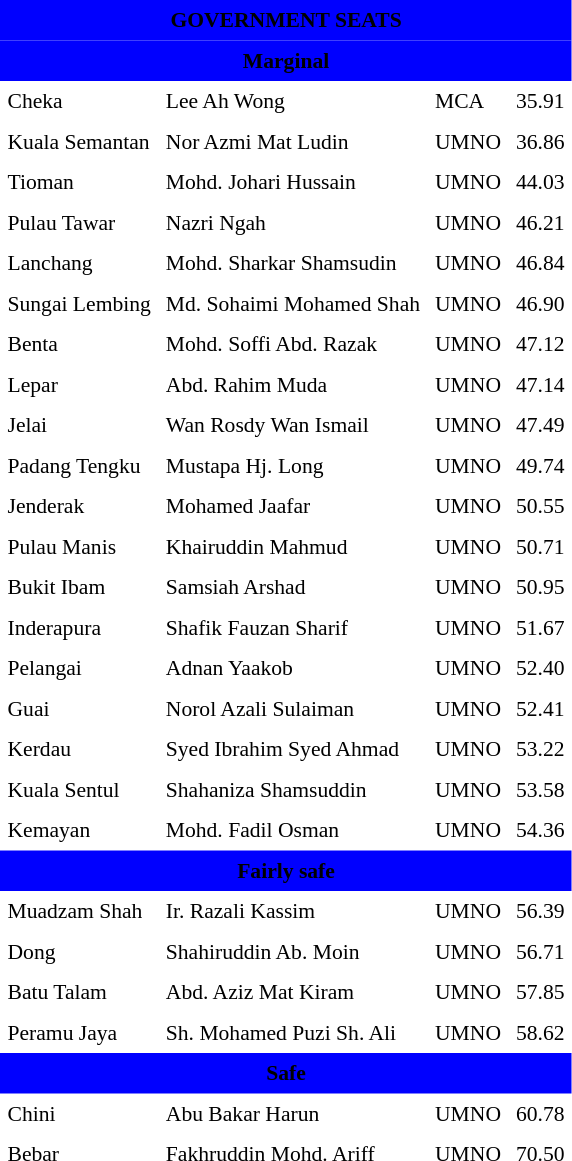<table class="toccolours" cellpadding="5" cellspacing="0" style="float:left; margin-right:.5em; margin-top:.4em; font-size:90%;">
<tr>
<td colspan="4"  style="text-align:center; background:blue;"><span><strong>GOVERNMENT SEATS</strong></span></td>
</tr>
<tr>
<td colspan="4"  style="text-align:center; background:blue;"><span><strong>Marginal</strong></span></td>
</tr>
<tr>
<td>Cheka</td>
<td>Lee Ah Wong</td>
<td>MCA</td>
<td style="text-align:center;">35.91</td>
</tr>
<tr>
<td>Kuala Semantan</td>
<td>Nor Azmi Mat Ludin</td>
<td>UMNO</td>
<td style="text-align:center;">36.86</td>
</tr>
<tr>
<td>Tioman</td>
<td>Mohd. Johari Hussain</td>
<td>UMNO</td>
<td style="text-align:center;">44.03</td>
</tr>
<tr>
<td>Pulau Tawar</td>
<td>Nazri Ngah</td>
<td>UMNO</td>
<td style="text-align:center;">46.21</td>
</tr>
<tr>
<td>Lanchang</td>
<td>Mohd. Sharkar Shamsudin</td>
<td>UMNO</td>
<td style="text-align:center;">46.84</td>
</tr>
<tr>
<td>Sungai Lembing</td>
<td>Md. Sohaimi Mohamed Shah</td>
<td>UMNO</td>
<td style="text-align:center;">46.90</td>
</tr>
<tr>
<td>Benta</td>
<td>Mohd. Soffi Abd. Razak</td>
<td>UMNO</td>
<td style="text-align:center;">47.12</td>
</tr>
<tr>
<td>Lepar</td>
<td>Abd. Rahim Muda</td>
<td>UMNO</td>
<td style="text-align:center;">47.14</td>
</tr>
<tr>
<td>Jelai</td>
<td>Wan Rosdy Wan Ismail</td>
<td>UMNO</td>
<td style="text-align:center;">47.49</td>
</tr>
<tr>
<td>Padang Tengku</td>
<td>Mustapa Hj. Long</td>
<td>UMNO</td>
<td style="text-align:center;">49.74</td>
</tr>
<tr>
<td>Jenderak</td>
<td>Mohamed Jaafar</td>
<td>UMNO</td>
<td style="text-align:center;">50.55</td>
</tr>
<tr>
<td>Pulau Manis</td>
<td>Khairuddin Mahmud</td>
<td>UMNO</td>
<td style="text-align:center;">50.71</td>
</tr>
<tr>
<td>Bukit Ibam</td>
<td>Samsiah Arshad</td>
<td>UMNO</td>
<td style="text-align:center;">50.95</td>
</tr>
<tr>
<td>Inderapura</td>
<td>Shafik Fauzan Sharif</td>
<td>UMNO</td>
<td style="text-align:center;">51.67</td>
</tr>
<tr>
<td>Pelangai</td>
<td>Adnan Yaakob</td>
<td>UMNO</td>
<td style="text-align:center;">52.40</td>
</tr>
<tr>
<td>Guai</td>
<td>Norol Azali Sulaiman</td>
<td>UMNO</td>
<td style="text-align:center;">52.41</td>
</tr>
<tr>
<td>Kerdau</td>
<td>Syed Ibrahim Syed Ahmad</td>
<td>UMNO</td>
<td style="text-align:center;">53.22</td>
</tr>
<tr>
<td>Kuala Sentul</td>
<td>Shahaniza Shamsuddin</td>
<td>UMNO</td>
<td style="text-align:center;">53.58</td>
</tr>
<tr>
<td>Kemayan</td>
<td>Mohd. Fadil Osman</td>
<td>UMNO</td>
<td style="text-align:center;">54.36</td>
</tr>
<tr>
<td colspan="4"  style="text-align:center; background:blue;"><span><strong>Fairly safe</strong></span></td>
</tr>
<tr>
<td>Muadzam Shah</td>
<td>Ir. Razali Kassim</td>
<td>UMNO</td>
<td style="text-align:center;">56.39</td>
</tr>
<tr>
<td>Dong</td>
<td>Shahiruddin Ab. Moin</td>
<td>UMNO</td>
<td style="text-align:center;">56.71</td>
</tr>
<tr>
<td>Batu Talam</td>
<td>Abd. Aziz Mat Kiram</td>
<td>UMNO</td>
<td style="text-align:center;">57.85</td>
</tr>
<tr>
<td>Peramu Jaya</td>
<td>Sh. Mohamed Puzi Sh. Ali</td>
<td>UMNO</td>
<td style="text-align:center;">58.62</td>
</tr>
<tr>
<td colspan="4"  style="text-align:center; background:blue;"><span><strong>Safe</strong></span></td>
</tr>
<tr>
<td>Chini</td>
<td>Abu Bakar Harun</td>
<td>UMNO</td>
<td style="text-align:center;">60.78</td>
</tr>
<tr>
<td>Bebar</td>
<td>Fakhruddin Mohd. Ariff</td>
<td>UMNO</td>
<td style="text-align:center;">70.50</td>
</tr>
</table>
